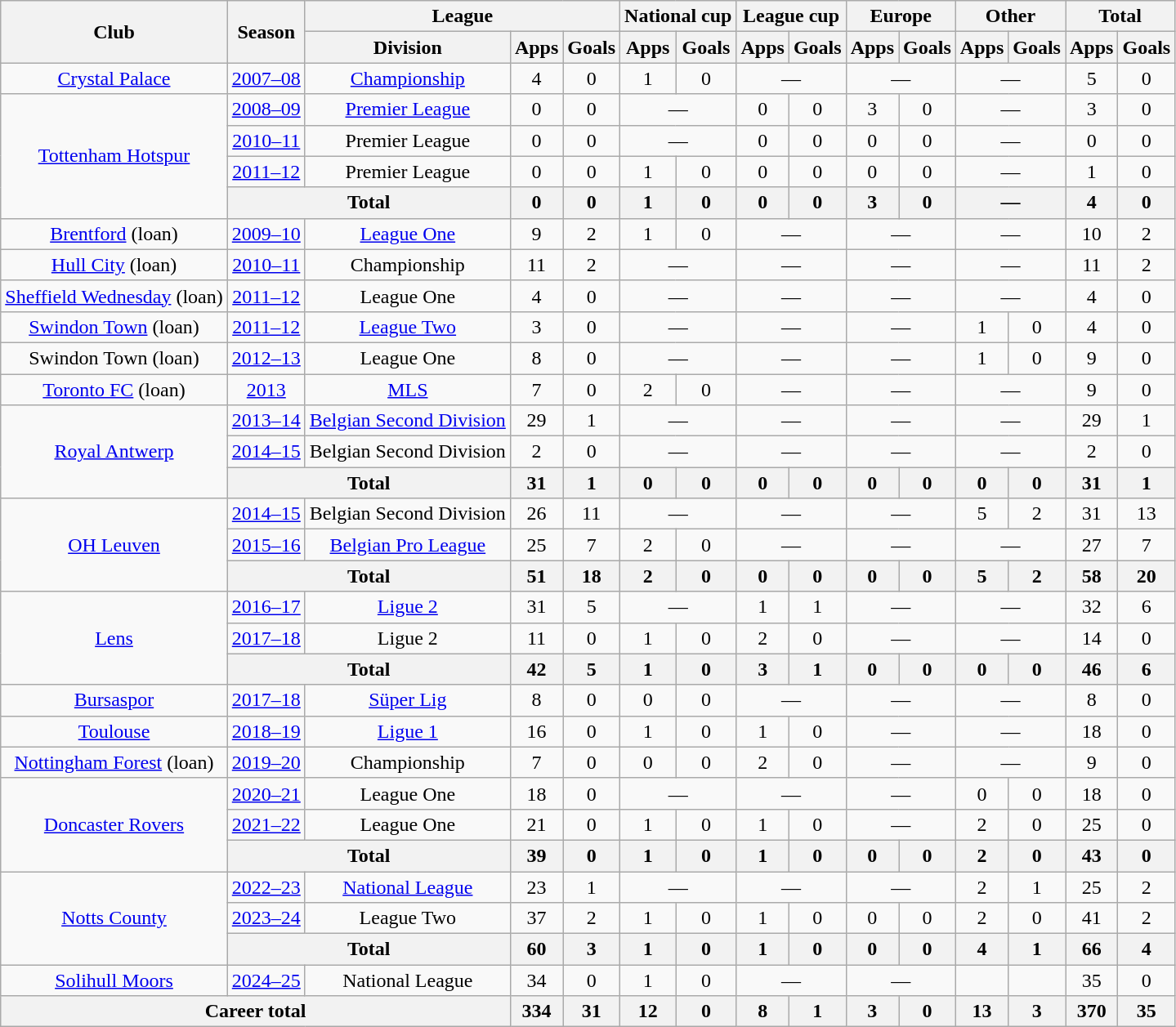<table class="wikitable" style="text-align: center">
<tr>
<th rowspan="2">Club</th>
<th rowspan="2">Season</th>
<th colspan="3">League</th>
<th colspan="2">National cup</th>
<th colspan="2">League cup</th>
<th colspan="2">Europe</th>
<th colspan="2">Other</th>
<th colspan="2">Total</th>
</tr>
<tr>
<th>Division</th>
<th>Apps</th>
<th>Goals</th>
<th>Apps</th>
<th>Goals</th>
<th>Apps</th>
<th>Goals</th>
<th>Apps</th>
<th>Goals</th>
<th>Apps</th>
<th>Goals</th>
<th>Apps</th>
<th>Goals</th>
</tr>
<tr>
<td><a href='#'>Crystal Palace</a></td>
<td><a href='#'>2007–08</a></td>
<td><a href='#'>Championship</a></td>
<td>4</td>
<td>0</td>
<td>1</td>
<td>0</td>
<td colspan="2">—</td>
<td colspan="2">—</td>
<td colspan="2">—</td>
<td>5</td>
<td>0</td>
</tr>
<tr>
<td rowspan="4"><a href='#'>Tottenham Hotspur</a></td>
<td><a href='#'>2008–09</a></td>
<td><a href='#'>Premier League</a></td>
<td>0</td>
<td>0</td>
<td colspan="2">—</td>
<td>0</td>
<td>0</td>
<td>3</td>
<td>0</td>
<td colspan="2">—</td>
<td>3</td>
<td>0</td>
</tr>
<tr>
<td><a href='#'>2010–11</a></td>
<td>Premier League</td>
<td>0</td>
<td>0</td>
<td colspan="2">—</td>
<td>0</td>
<td>0</td>
<td>0</td>
<td>0</td>
<td colspan="2">—</td>
<td>0</td>
<td>0</td>
</tr>
<tr>
<td><a href='#'>2011–12</a></td>
<td>Premier League</td>
<td>0</td>
<td>0</td>
<td>1</td>
<td>0</td>
<td>0</td>
<td>0</td>
<td>0</td>
<td>0</td>
<td colspan="2">—</td>
<td>1</td>
<td>0</td>
</tr>
<tr>
<th colspan="2">Total</th>
<th>0</th>
<th>0</th>
<th>1</th>
<th>0</th>
<th>0</th>
<th>0</th>
<th>3</th>
<th>0</th>
<th colspan="2">—</th>
<th>4</th>
<th>0</th>
</tr>
<tr>
<td><a href='#'>Brentford</a> (loan)</td>
<td><a href='#'>2009–10</a></td>
<td><a href='#'>League One</a></td>
<td>9</td>
<td>2</td>
<td>1</td>
<td>0</td>
<td colspan="2">—</td>
<td colspan="2">—</td>
<td colspan="2">—</td>
<td>10</td>
<td>2</td>
</tr>
<tr>
<td><a href='#'>Hull City</a> (loan)</td>
<td><a href='#'>2010–11</a></td>
<td>Championship</td>
<td>11</td>
<td>2</td>
<td colspan="2">—</td>
<td colspan="2">—</td>
<td colspan="2">—</td>
<td colspan="2">—</td>
<td>11</td>
<td>2</td>
</tr>
<tr>
<td><a href='#'>Sheffield Wednesday</a> (loan)</td>
<td><a href='#'>2011–12</a></td>
<td>League One</td>
<td>4</td>
<td>0</td>
<td colspan="2">—</td>
<td colspan="2">—</td>
<td colspan="2">—</td>
<td colspan="2">—</td>
<td>4</td>
<td>0</td>
</tr>
<tr>
<td><a href='#'>Swindon Town</a> (loan)</td>
<td><a href='#'>2011–12</a></td>
<td><a href='#'>League Two</a></td>
<td>3</td>
<td>0</td>
<td colspan="2">—</td>
<td colspan="2">—</td>
<td colspan="2">—</td>
<td>1</td>
<td>0</td>
<td>4</td>
<td>0</td>
</tr>
<tr>
<td>Swindon Town (loan)</td>
<td><a href='#'>2012–13</a></td>
<td>League One</td>
<td>8</td>
<td>0</td>
<td colspan="2">—</td>
<td colspan="2">—</td>
<td colspan="2">—</td>
<td>1</td>
<td>0</td>
<td>9</td>
<td>0</td>
</tr>
<tr>
<td><a href='#'>Toronto FC</a> (loan)</td>
<td><a href='#'>2013</a></td>
<td><a href='#'>MLS</a></td>
<td>7</td>
<td>0</td>
<td>2</td>
<td>0</td>
<td colspan="2">—</td>
<td colspan="2">—</td>
<td colspan="2">—</td>
<td>9</td>
<td>0</td>
</tr>
<tr>
<td rowspan="3"><a href='#'>Royal Antwerp</a></td>
<td><a href='#'>2013–14</a></td>
<td><a href='#'>Belgian Second Division</a></td>
<td>29</td>
<td>1</td>
<td colspan="2">—</td>
<td colspan="2">—</td>
<td colspan="2">—</td>
<td colspan="2">—</td>
<td>29</td>
<td>1</td>
</tr>
<tr>
<td><a href='#'>2014–15</a></td>
<td>Belgian Second Division</td>
<td>2</td>
<td>0</td>
<td colspan="2">—</td>
<td colspan="2">—</td>
<td colspan="2">—</td>
<td colspan="2">—</td>
<td>2</td>
<td>0</td>
</tr>
<tr>
<th colspan="2">Total</th>
<th>31</th>
<th>1</th>
<th>0</th>
<th>0</th>
<th>0</th>
<th>0</th>
<th>0</th>
<th>0</th>
<th>0</th>
<th>0</th>
<th>31</th>
<th>1</th>
</tr>
<tr>
<td rowspan="3"><a href='#'>OH Leuven</a></td>
<td><a href='#'>2014–15</a></td>
<td>Belgian Second Division</td>
<td>26</td>
<td>11</td>
<td colspan="2">—</td>
<td colspan="2">—</td>
<td colspan="2">—</td>
<td>5</td>
<td>2</td>
<td>31</td>
<td>13</td>
</tr>
<tr>
<td><a href='#'>2015–16</a></td>
<td><a href='#'>Belgian Pro League</a></td>
<td>25</td>
<td>7</td>
<td>2</td>
<td>0</td>
<td colspan="2">—</td>
<td colspan="2">—</td>
<td colspan="2">—</td>
<td>27</td>
<td>7</td>
</tr>
<tr>
<th colspan="2">Total</th>
<th>51</th>
<th>18</th>
<th>2</th>
<th>0</th>
<th>0</th>
<th>0</th>
<th>0</th>
<th>0</th>
<th>5</th>
<th>2</th>
<th>58</th>
<th>20</th>
</tr>
<tr>
<td rowspan="3"><a href='#'>Lens</a></td>
<td><a href='#'>2016–17</a></td>
<td><a href='#'>Ligue 2</a></td>
<td>31</td>
<td>5</td>
<td colspan="2">—</td>
<td>1</td>
<td>1</td>
<td colspan="2">—</td>
<td colspan="2">—</td>
<td>32</td>
<td>6</td>
</tr>
<tr>
<td><a href='#'>2017–18</a></td>
<td>Ligue 2</td>
<td>11</td>
<td>0</td>
<td>1</td>
<td>0</td>
<td>2</td>
<td>0</td>
<td colspan="2">—</td>
<td colspan="2">—</td>
<td>14</td>
<td>0</td>
</tr>
<tr>
<th colspan="2">Total</th>
<th>42</th>
<th>5</th>
<th>1</th>
<th>0</th>
<th>3</th>
<th>1</th>
<th>0</th>
<th>0</th>
<th>0</th>
<th>0</th>
<th>46</th>
<th>6</th>
</tr>
<tr>
<td><a href='#'>Bursaspor</a></td>
<td><a href='#'>2017–18</a></td>
<td><a href='#'>Süper Lig</a></td>
<td>8</td>
<td>0</td>
<td>0</td>
<td>0</td>
<td colspan="2">—</td>
<td colspan="2">—</td>
<td colspan="2">—</td>
<td>8</td>
<td>0</td>
</tr>
<tr>
<td><a href='#'>Toulouse</a></td>
<td><a href='#'>2018–19</a></td>
<td><a href='#'>Ligue 1</a></td>
<td>16</td>
<td>0</td>
<td>1</td>
<td>0</td>
<td>1</td>
<td>0</td>
<td colspan="2">—</td>
<td colspan="2">—</td>
<td>18</td>
<td>0</td>
</tr>
<tr>
<td><a href='#'>Nottingham Forest</a> (loan)</td>
<td><a href='#'>2019–20</a></td>
<td>Championship</td>
<td>7</td>
<td>0</td>
<td>0</td>
<td>0</td>
<td>2</td>
<td>0</td>
<td colspan="2">—</td>
<td colspan="2">—</td>
<td>9</td>
<td>0</td>
</tr>
<tr>
<td rowspan="3"><a href='#'>Doncaster Rovers</a></td>
<td><a href='#'>2020–21</a></td>
<td>League One</td>
<td>18</td>
<td>0</td>
<td colspan="2">—</td>
<td colspan="2">—</td>
<td colspan="2">—</td>
<td>0</td>
<td>0</td>
<td>18</td>
<td>0</td>
</tr>
<tr>
<td><a href='#'>2021–22</a></td>
<td>League One</td>
<td>21</td>
<td>0</td>
<td>1</td>
<td>0</td>
<td>1</td>
<td>0</td>
<td colspan="2">—</td>
<td>2</td>
<td>0</td>
<td>25</td>
<td>0</td>
</tr>
<tr>
<th colspan="2">Total</th>
<th>39</th>
<th>0</th>
<th>1</th>
<th>0</th>
<th>1</th>
<th>0</th>
<th>0</th>
<th>0</th>
<th>2</th>
<th>0</th>
<th>43</th>
<th>0</th>
</tr>
<tr>
<td rowspan="3"><a href='#'>Notts County</a></td>
<td><a href='#'>2022–23</a></td>
<td><a href='#'>National League</a></td>
<td>23</td>
<td>1</td>
<td colspan="2">—</td>
<td colspan="2">—</td>
<td colspan="2">—</td>
<td>2</td>
<td>1</td>
<td>25</td>
<td>2</td>
</tr>
<tr>
<td><a href='#'>2023–24</a></td>
<td>League Two</td>
<td>37</td>
<td>2</td>
<td>1</td>
<td>0</td>
<td>1</td>
<td>0</td>
<td>0</td>
<td>0</td>
<td>2</td>
<td>0</td>
<td>41</td>
<td>2</td>
</tr>
<tr>
<th colspan="2">Total</th>
<th>60</th>
<th>3</th>
<th>1</th>
<th>0</th>
<th>1</th>
<th>0</th>
<th>0</th>
<th>0</th>
<th>4</th>
<th>1</th>
<th>66</th>
<th>4</th>
</tr>
<tr>
<td><a href='#'>Solihull Moors</a></td>
<td><a href='#'>2024–25</a></td>
<td>National League</td>
<td>34</td>
<td>0</td>
<td>1</td>
<td>0</td>
<td colspan="2">—</td>
<td colspan="2">—</td>
<td></td>
<td></td>
<td>35</td>
<td>0</td>
</tr>
<tr>
<th colspan="3">Career total</th>
<th>334</th>
<th>31</th>
<th>12</th>
<th>0</th>
<th>8</th>
<th>1</th>
<th>3</th>
<th>0</th>
<th>13</th>
<th>3</th>
<th>370</th>
<th>35</th>
</tr>
</table>
